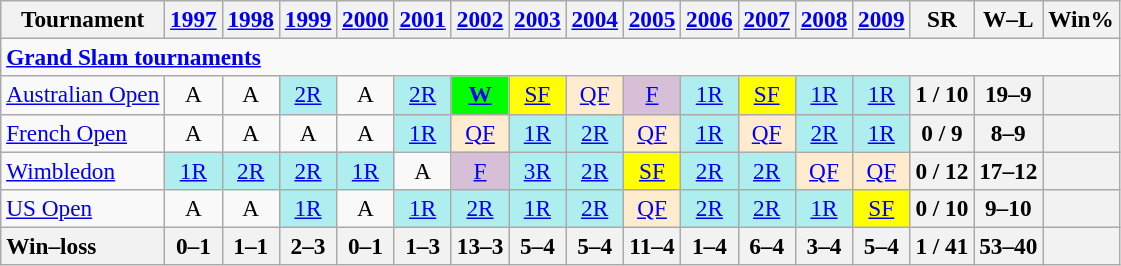<table class=wikitable style=text-align:center;font-size:97%>
<tr>
<th>Tournament</th>
<th><a href='#'>1997</a></th>
<th><a href='#'>1998</a></th>
<th><a href='#'>1999</a></th>
<th><a href='#'>2000</a></th>
<th><a href='#'>2001</a></th>
<th><a href='#'>2002</a></th>
<th><a href='#'>2003</a></th>
<th><a href='#'>2004</a></th>
<th><a href='#'>2005</a></th>
<th><a href='#'>2006</a></th>
<th><a href='#'>2007</a></th>
<th><a href='#'>2008</a></th>
<th><a href='#'>2009</a></th>
<th>SR</th>
<th>W–L</th>
<th>Win%</th>
</tr>
<tr>
<td colspan=25 style=text-align:left><a href='#'><strong>Grand Slam tournaments</strong></a></td>
</tr>
<tr>
<td align=left><a href='#'>Australian Open</a></td>
<td>A</td>
<td>A</td>
<td bgcolor=afeeee><a href='#'>2R</a></td>
<td>A</td>
<td bgcolor=afeeee><a href='#'>2R</a></td>
<td bgcolor=lime><a href='#'><strong>W</strong></a></td>
<td bgcolor=yellow><a href='#'>SF</a></td>
<td bgcolor=ffebcd><a href='#'>QF</a></td>
<td bgcolor=thistle><a href='#'>F</a></td>
<td bgcolor=afeeee><a href='#'>1R</a></td>
<td bgcolor=yellow><a href='#'>SF</a></td>
<td bgcolor=afeeee><a href='#'>1R</a></td>
<td bgcolor=afeeee><a href='#'>1R</a></td>
<th>1 / 10</th>
<th>19–9</th>
<th></th>
</tr>
<tr>
<td align=left><a href='#'>French Open</a></td>
<td>A</td>
<td>A</td>
<td>A</td>
<td>A</td>
<td bgcolor=afeeee><a href='#'>1R</a></td>
<td bgcolor=ffebcd><a href='#'>QF</a></td>
<td bgcolor=afeeee><a href='#'>1R</a></td>
<td bgcolor=afeeee><a href='#'>2R</a></td>
<td bgcolor=ffebcd><a href='#'>QF</a></td>
<td bgcolor=afeeee><a href='#'>1R</a></td>
<td bgcolor=ffebcd><a href='#'>QF</a></td>
<td bgcolor=afeeee><a href='#'>2R</a></td>
<td bgcolor=afeeee><a href='#'>1R</a></td>
<th>0 / 9</th>
<th>8–9</th>
<th></th>
</tr>
<tr>
<td align=left><a href='#'>Wimbledon</a></td>
<td bgcolor=afeeee><a href='#'>1R</a></td>
<td bgcolor=afeeee><a href='#'>2R</a></td>
<td bgcolor=afeeee><a href='#'>2R</a></td>
<td bgcolor=afeeee><a href='#'>1R</a></td>
<td>A</td>
<td bgcolor=thistle><a href='#'>F</a></td>
<td bgcolor=afeeee><a href='#'>3R</a></td>
<td bgcolor=afeeee><a href='#'>2R</a></td>
<td bgcolor=yellow><a href='#'>SF</a></td>
<td bgcolor=afeeee><a href='#'>2R</a></td>
<td bgcolor=afeeee><a href='#'>2R</a></td>
<td bgcolor=ffebcd><a href='#'>QF</a></td>
<td bgcolor=ffebcd><a href='#'>QF</a></td>
<th>0 / 12</th>
<th>17–12</th>
<th></th>
</tr>
<tr>
<td align=left><a href='#'>US Open</a></td>
<td>A</td>
<td>A</td>
<td bgcolor=afeeee><a href='#'>1R</a></td>
<td>A</td>
<td bgcolor=afeeee><a href='#'>1R</a></td>
<td bgcolor=afeeee><a href='#'>2R</a></td>
<td bgcolor=afeeee><a href='#'>1R</a></td>
<td bgcolor=afeeee><a href='#'>2R</a></td>
<td bgcolor=ffebcd><a href='#'>QF</a></td>
<td bgcolor=afeeee><a href='#'>2R</a></td>
<td bgcolor=afeeee><a href='#'>2R</a></td>
<td bgcolor=afeeee><a href='#'>1R</a></td>
<td bgcolor=yellow><a href='#'>SF</a></td>
<th>0 / 10</th>
<th>9–10</th>
<th></th>
</tr>
<tr>
<th style=text-align:left><strong>Win–loss</strong></th>
<th>0–1</th>
<th>1–1</th>
<th>2–3</th>
<th>0–1</th>
<th>1–3</th>
<th>13–3</th>
<th>5–4</th>
<th>5–4</th>
<th>11–4</th>
<th>1–4</th>
<th>6–4</th>
<th>3–4</th>
<th>5–4</th>
<th>1 / 41</th>
<th>53–40</th>
<th></th>
</tr>
</table>
